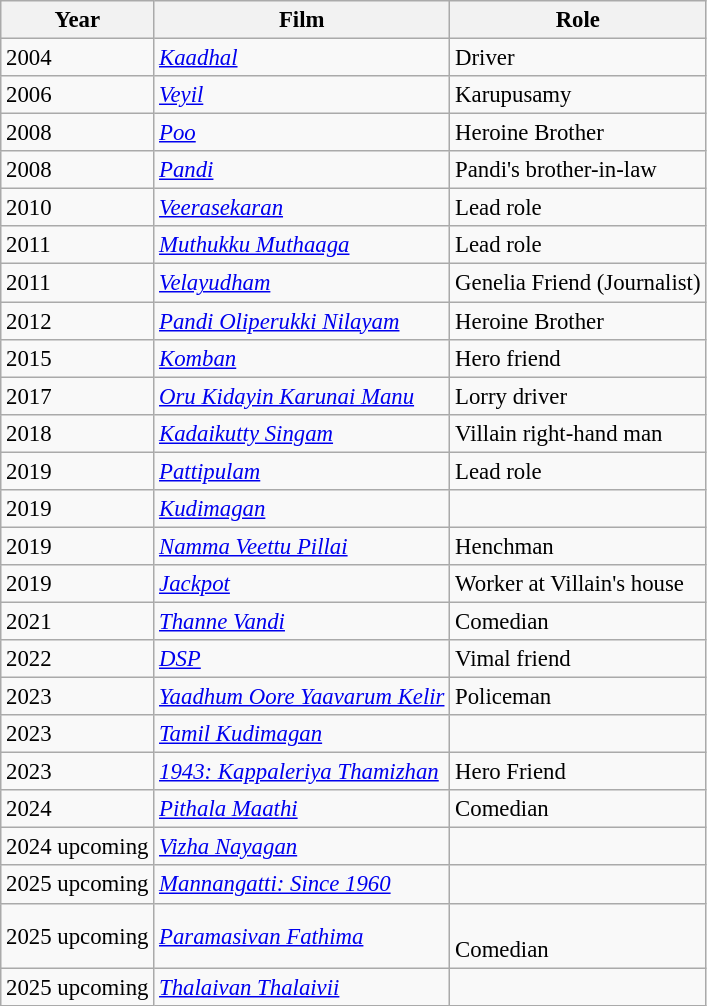<table class="wikitable" style="font-size: 95%;">
<tr>
<th>Year</th>
<th>Film</th>
<th>Role</th>
</tr>
<tr>
<td>2004</td>
<td><em><a href='#'>Kaadhal</a></em></td>
<td>Driver</td>
</tr>
<tr>
<td>2006</td>
<td><em><a href='#'>Veyil</a></em></td>
<td>Karupusamy</td>
</tr>
<tr>
<td>2008</td>
<td><em><a href='#'>Poo</a></em></td>
<td>Heroine Brother</td>
</tr>
<tr>
<td>2008</td>
<td><em><a href='#'>Pandi</a></em></td>
<td>Pandi's brother-in-law</td>
</tr>
<tr>
<td>2010</td>
<td><em><a href='#'>Veerasekaran</a></em></td>
<td>Lead role</td>
</tr>
<tr>
<td>2011</td>
<td><em><a href='#'>Muthukku Muthaaga</a></em></td>
<td>Lead role</td>
</tr>
<tr>
<td>2011</td>
<td><em><a href='#'>Velayudham</a></em></td>
<td>Genelia Friend (Journalist)</td>
</tr>
<tr>
<td>2012</td>
<td><em><a href='#'>Pandi Oliperukki Nilayam</a></em></td>
<td>Heroine Brother</td>
</tr>
<tr>
<td>2015</td>
<td><em><a href='#'>Komban</a></em></td>
<td>Hero friend</td>
</tr>
<tr>
<td>2017</td>
<td><em><a href='#'>Oru Kidayin Karunai Manu</a></em></td>
<td>Lorry driver</td>
</tr>
<tr>
<td>2018</td>
<td><em><a href='#'>Kadaikutty Singam</a></em></td>
<td>Villain right-hand man</td>
</tr>
<tr>
<td>2019</td>
<td><em><a href='#'>Pattipulam</a></em></td>
<td>Lead role</td>
</tr>
<tr>
<td>2019</td>
<td><em><a href='#'>Kudimagan</a></em></td>
<td></td>
</tr>
<tr>
<td>2019</td>
<td><em><a href='#'>Namma Veettu Pillai</a></em></td>
<td>Henchman</td>
</tr>
<tr>
<td>2019</td>
<td><em><a href='#'>Jackpot</a></em></td>
<td>Worker at Villain's house</td>
</tr>
<tr>
<td>2021</td>
<td><em><a href='#'>Thanne Vandi</a></em></td>
<td>Comedian</td>
</tr>
<tr>
<td>2022</td>
<td><em><a href='#'>DSP</a></em></td>
<td>Vimal friend</td>
</tr>
<tr>
<td>2023</td>
<td><em><a href='#'>Yaadhum Oore Yaavarum Kelir </a></em></td>
<td>Policeman</td>
</tr>
<tr>
<td>2023</td>
<td><em><a href='#'>Tamil Kudimagan </a></em></td>
<td></td>
</tr>
<tr>
<td>2023</td>
<td><em><a href='#'>1943: Kappaleriya Thamizhan</a></em></td>
<td>Hero Friend</td>
</tr>
<tr>
<td>2024</td>
<td><em><a href='#'>Pithala Maathi</a></em></td>
<td>Comedian</td>
</tr>
<tr>
<td>2024 upcoming</td>
<td><em><a href='#'>Vizha Nayagan</a></em></td>
<td></td>
</tr>
<tr>
<td>2025 upcoming</td>
<td><em><a href='#'>Mannangatti: Since 1960</a></em></td>
<td></td>
</tr>
<tr>
<td>2025 upcoming</td>
<td><em><a href='#'>Paramasivan Fathima</a></em></td>
<td><br>Comedian</td>
</tr>
<tr>
<td>2025 upcoming</td>
<td><em><a href='#'>Thalaivan Thalaivii</a></em></td>
<td></td>
</tr>
</table>
